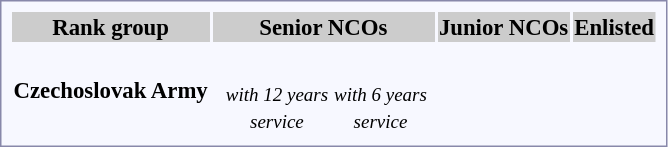<table style="border:1px solid #8888aa; background-color:#f7f8ff; padding:5px; font-size:95%; margin: 0px 12px 12px 0px;">
<tr style="background-color:#CCCCCC; text-align:center;">
<th>Rank group</th>
<th colspan=5>Senior NCOs</th>
<th colspan=3>Junior NCOs</th>
<th colspan=2>Enlisted</th>
</tr>
<tr style="text-align:center;">
<td rowspan=2><strong> Czechoslovak Army</strong></td>
<td></td>
<td></td>
<td></td>
<td></td>
<td></td>
<td></td>
<td></td>
<td></td>
<td></td>
<td></td>
</tr>
<tr style="text-align:center;">
<td></td>
<td></td>
<td><br><small><em>with 12 years<br>service</em></small></td>
<td><br><small><em>with 6 years<br>service</em></small></td>
<td></td>
<td></td>
<td></td>
<td></td>
<td></td>
<td></td>
</tr>
</table>
